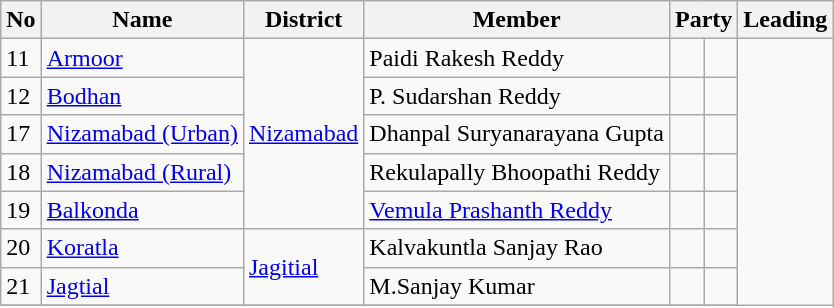<table class="wikitable">
<tr>
<th>No</th>
<th>Name</th>
<th>District</th>
<th>Member</th>
<th colspan=2>Party</th>
<th colspan=2>Leading<br></th>
</tr>
<tr>
<td>11</td>
<td><a href='#'>Armoor</a></td>
<td rowspan="5"><a href='#'>Nizamabad</a></td>
<td>Paidi Rakesh Reddy</td>
<td></td>
<td></td>
</tr>
<tr>
<td>12</td>
<td><a href='#'>Bodhan</a></td>
<td>P. Sudarshan Reddy</td>
<td></td>
<td></td>
</tr>
<tr>
<td>17</td>
<td><a href='#'>Nizamabad (Urban)</a></td>
<td>Dhanpal Suryanarayana Gupta</td>
<td></td>
<td></td>
</tr>
<tr>
<td>18</td>
<td><a href='#'>Nizamabad (Rural)</a></td>
<td>Rekulapally Bhoopathi Reddy</td>
<td></td>
<td></td>
</tr>
<tr>
<td>19</td>
<td><a href='#'>Balkonda</a></td>
<td><a href='#'>Vemula Prashanth Reddy</a></td>
<td></td>
<td></td>
</tr>
<tr>
<td>20</td>
<td><a href='#'>Koratla</a></td>
<td rowspan="2"><a href='#'>Jagitial</a></td>
<td>Kalvakuntla Sanjay Rao</td>
<td></td>
<td></td>
</tr>
<tr>
<td>21</td>
<td><a href='#'>Jagtial</a></td>
<td>M.Sanjay Kumar</td>
<td></td>
<td></td>
</tr>
<tr>
</tr>
</table>
